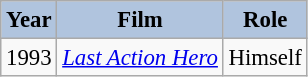<table class="wikitable" style="font-size:95%;">
<tr>
<th style="background:#B0C4DE;">Year</th>
<th style="background:#B0C4DE;">Film</th>
<th style="background:#B0C4DE;">Role</th>
</tr>
<tr>
<td>1993</td>
<td><em><a href='#'>Last Action Hero</a></em></td>
<td>Himself</td>
</tr>
</table>
